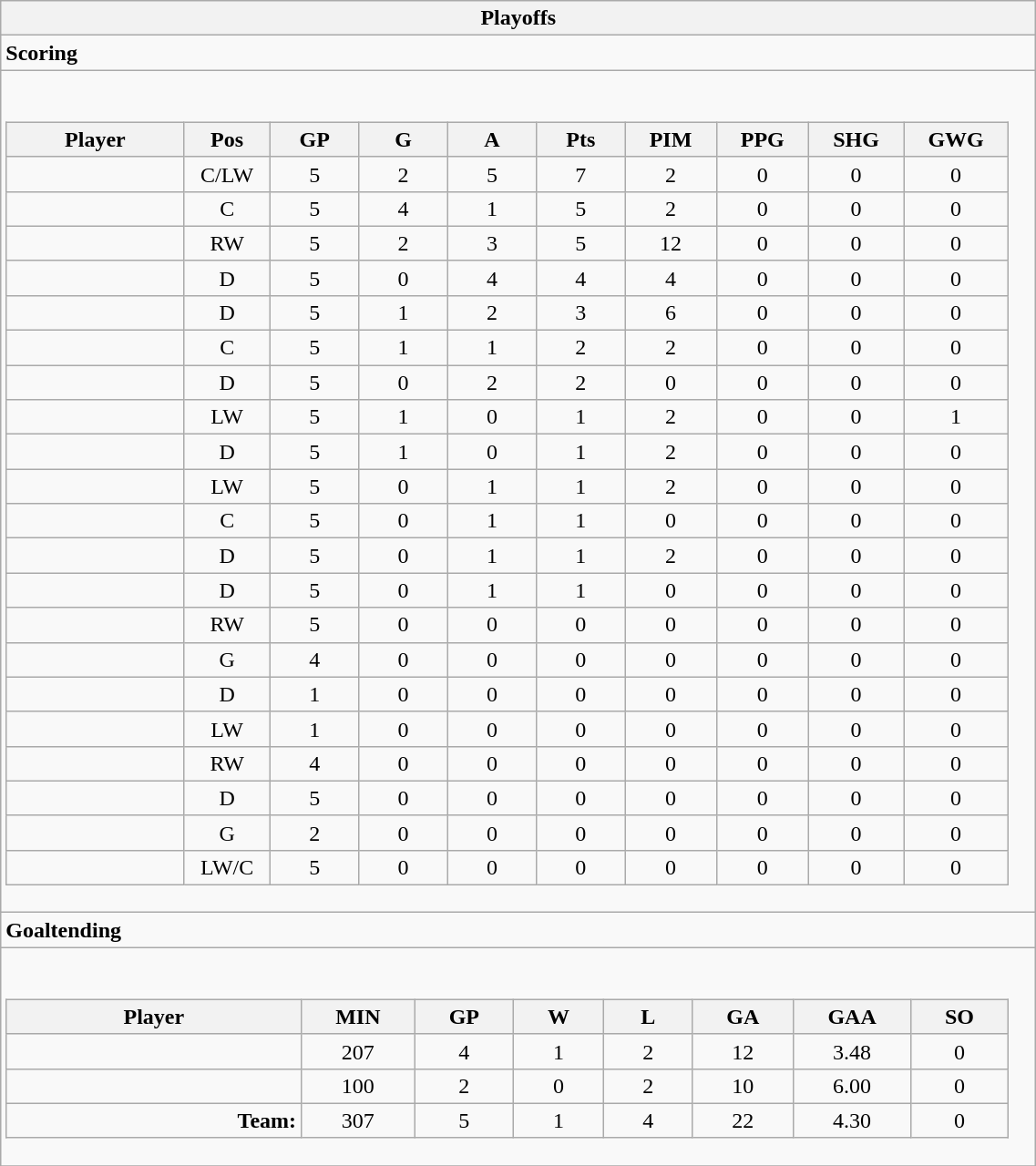<table class="wikitable collapsible " width="60%" border="1">
<tr>
<th>Playoffs</th>
</tr>
<tr>
<td class="tocccolors"><strong>Scoring</strong></td>
</tr>
<tr>
<td><br><table class="wikitable sortable">
<tr ALIGN="center">
<th bgcolor="#DDDDFF" width="10%">Player</th>
<th bgcolor="#DDDDFF" width="3%" title="Position">Pos</th>
<th bgcolor="#DDDDFF" width="5%" title="Games played">GP</th>
<th bgcolor="#DDDDFF" width="5%" title="Goals">G</th>
<th bgcolor="#DDDDFF" width="5%" title="Assists">A</th>
<th bgcolor="#DDDDFF" width="5%" title="Points">Pts</th>
<th bgcolor="#DDDDFF" width="5%" title="Penalties in Minutes">PIM</th>
<th bgcolor="#DDDDFF" width="5%" title="Power play goals">PPG</th>
<th bgcolor="#DDDDFF" width="5%" title="Short-handed goals">SHG</th>
<th bgcolor="#DDDDFF" width="5%" title="Game-winning goals">GWG</th>
</tr>
<tr align="center">
<td align="right"></td>
<td>C/LW</td>
<td>5</td>
<td>2</td>
<td>5</td>
<td>7</td>
<td>2</td>
<td>0</td>
<td>0</td>
<td>0</td>
</tr>
<tr align="center">
<td align="right"></td>
<td>C</td>
<td>5</td>
<td>4</td>
<td>1</td>
<td>5</td>
<td>2</td>
<td>0</td>
<td>0</td>
<td>0</td>
</tr>
<tr align="center">
<td align="right"></td>
<td>RW</td>
<td>5</td>
<td>2</td>
<td>3</td>
<td>5</td>
<td>12</td>
<td>0</td>
<td>0</td>
<td>0</td>
</tr>
<tr align="center">
<td align="right"></td>
<td>D</td>
<td>5</td>
<td>0</td>
<td>4</td>
<td>4</td>
<td>4</td>
<td>0</td>
<td>0</td>
<td>0</td>
</tr>
<tr align="center">
<td align="right"></td>
<td>D</td>
<td>5</td>
<td>1</td>
<td>2</td>
<td>3</td>
<td>6</td>
<td>0</td>
<td>0</td>
<td>0</td>
</tr>
<tr align="center">
<td align="right"></td>
<td>C</td>
<td>5</td>
<td>1</td>
<td>1</td>
<td>2</td>
<td>2</td>
<td>0</td>
<td>0</td>
<td>0</td>
</tr>
<tr align="center">
<td align="right"></td>
<td>D</td>
<td>5</td>
<td>0</td>
<td>2</td>
<td>2</td>
<td>0</td>
<td>0</td>
<td>0</td>
<td>0</td>
</tr>
<tr align="center">
<td align="right"></td>
<td>LW</td>
<td>5</td>
<td>1</td>
<td>0</td>
<td>1</td>
<td>2</td>
<td>0</td>
<td>0</td>
<td>1</td>
</tr>
<tr align="center">
<td align="right"></td>
<td>D</td>
<td>5</td>
<td>1</td>
<td>0</td>
<td>1</td>
<td>2</td>
<td>0</td>
<td>0</td>
<td>0</td>
</tr>
<tr align="center">
<td align="right"></td>
<td>LW</td>
<td>5</td>
<td>0</td>
<td>1</td>
<td>1</td>
<td>2</td>
<td>0</td>
<td>0</td>
<td>0</td>
</tr>
<tr align="center">
<td align="right"></td>
<td>C</td>
<td>5</td>
<td>0</td>
<td>1</td>
<td>1</td>
<td>0</td>
<td>0</td>
<td>0</td>
<td>0</td>
</tr>
<tr align="center">
<td align="right"></td>
<td>D</td>
<td>5</td>
<td>0</td>
<td>1</td>
<td>1</td>
<td>2</td>
<td>0</td>
<td>0</td>
<td>0</td>
</tr>
<tr align="center">
<td align="right"></td>
<td>D</td>
<td>5</td>
<td>0</td>
<td>1</td>
<td>1</td>
<td>0</td>
<td>0</td>
<td>0</td>
<td>0</td>
</tr>
<tr align="center">
<td align="right"></td>
<td>RW</td>
<td>5</td>
<td>0</td>
<td>0</td>
<td>0</td>
<td>0</td>
<td>0</td>
<td>0</td>
<td>0</td>
</tr>
<tr align="center">
<td align="right"></td>
<td>G</td>
<td>4</td>
<td>0</td>
<td>0</td>
<td>0</td>
<td>0</td>
<td>0</td>
<td>0</td>
<td>0</td>
</tr>
<tr align="center">
<td align="right"></td>
<td>D</td>
<td>1</td>
<td>0</td>
<td>0</td>
<td>0</td>
<td>0</td>
<td>0</td>
<td>0</td>
<td>0</td>
</tr>
<tr align="center">
<td align="right"></td>
<td>LW</td>
<td>1</td>
<td>0</td>
<td>0</td>
<td>0</td>
<td>0</td>
<td>0</td>
<td>0</td>
<td>0</td>
</tr>
<tr align="center">
<td align="right"></td>
<td>RW</td>
<td>4</td>
<td>0</td>
<td>0</td>
<td>0</td>
<td>0</td>
<td>0</td>
<td>0</td>
<td>0</td>
</tr>
<tr align="center">
<td align="right"></td>
<td>D</td>
<td>5</td>
<td>0</td>
<td>0</td>
<td>0</td>
<td>0</td>
<td>0</td>
<td>0</td>
<td>0</td>
</tr>
<tr align="center">
<td align="right"></td>
<td>G</td>
<td>2</td>
<td>0</td>
<td>0</td>
<td>0</td>
<td>0</td>
<td>0</td>
<td>0</td>
<td>0</td>
</tr>
<tr align="center">
<td align="right"></td>
<td>LW/C</td>
<td>5</td>
<td>0</td>
<td>0</td>
<td>0</td>
<td>0</td>
<td>0</td>
<td>0</td>
<td>0</td>
</tr>
</table>
</td>
</tr>
<tr>
<td class="toccolors"><strong>Goaltending</strong></td>
</tr>
<tr>
<td><br><table class="wikitable sortable">
<tr>
<th bgcolor="#DDDDFF" width="10%">Player</th>
<th width="3%" bgcolor="#DDDDFF" title="Minutes played">MIN</th>
<th width="3%" bgcolor="#DDDDFF" title="Games played in">GP</th>
<th width="3%" bgcolor="#DDDDFF" title="Wins">W</th>
<th width="3%" bgcolor="#DDDDFF"title="Losses">L</th>
<th width="3%" bgcolor="#DDDDFF" title="Goals against">GA</th>
<th width="3%" bgcolor="#DDDDFF" title="Goals against average">GAA</th>
<th width="3%" bgcolor="#DDDDFF" title="Shut-outs">SO</th>
</tr>
<tr align="center">
<td align="right"></td>
<td>207</td>
<td>4</td>
<td>1</td>
<td>2</td>
<td>12</td>
<td>3.48</td>
<td>0</td>
</tr>
<tr align="center">
<td align="right"></td>
<td>100</td>
<td>2</td>
<td>0</td>
<td>2</td>
<td>10</td>
<td>6.00</td>
<td>0</td>
</tr>
<tr align="center">
<td align="right"><strong>Team:</strong></td>
<td>307</td>
<td>5</td>
<td>1</td>
<td>4</td>
<td>22</td>
<td>4.30</td>
<td>0</td>
</tr>
</table>
</td>
</tr>
<tr>
</tr>
</table>
